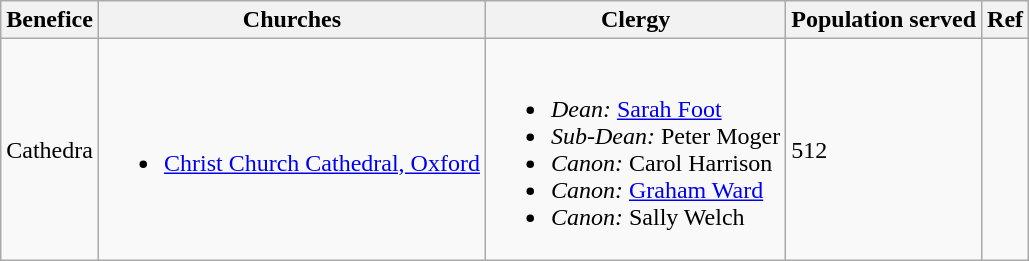<table class="wikitable">
<tr>
<th>Benefice</th>
<th>Churches</th>
<th>Clergy</th>
<th>Population served</th>
<th>Ref</th>
</tr>
<tr>
<td>Cathedra</td>
<td><br><ul><li><a href='#'>Christ Church Cathedral, Oxford</a></li></ul></td>
<td><br><ul><li><em>Dean:</em> <a href='#'>Sarah Foot</a></li><li><em>Sub-Dean:</em> Peter Moger</li><li><em>Canon:</em> Carol Harrison</li><li><em>Canon:</em> <a href='#'>Graham Ward</a></li><li><em>Canon:</em> Sally Welch</li></ul></td>
<td>512</td>
<td></td>
</tr>
</table>
